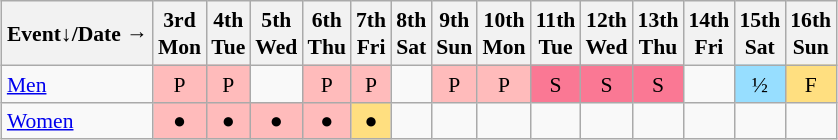<table class="wikitable" style="margin:0.5em auto; font-size:90%; line-height:1.25em; text-align:center">
<tr>
<th>Event↓/Date →</th>
<th>3rd<br>Mon</th>
<th>4th<br>Tue</th>
<th>5th<br>Wed</th>
<th>6th<br>Thu</th>
<th>7th<br>Fri</th>
<th>8th<br>Sat</th>
<th>9th<br>Sun</th>
<th>10th<br>Mon</th>
<th>11th<br>Tue</th>
<th>12th<br>Wed</th>
<th>13th<br>Thu</th>
<th>14th<br>Fri</th>
<th>15th<br>Sat</th>
<th>16th<br>Sun</th>
</tr>
<tr>
<td style="text-align:left;"><a href='#'>Men</a></td>
<td bgcolor="#FFBBBB">P</td>
<td bgcolor="#FFBBBB">P</td>
<td></td>
<td bgcolor="#FFBBBB">P</td>
<td bgcolor="#FFBBBB">P</td>
<td></td>
<td bgcolor="#FFBBBB">P</td>
<td bgcolor="#FFBBBB">P</td>
<td bgcolor="#FA7894">S</td>
<td bgcolor="#FA7894">S</td>
<td bgcolor="#FA7894">S</td>
<td></td>
<td bgcolor="#97DEFF">½</td>
<td bgcolor="#FFDF80">F</td>
</tr>
<tr>
<td style="text-align:left;"><a href='#'>Women</a></td>
<td bgcolor="#FFBBBB">●</td>
<td bgcolor="#FFBBBB">●</td>
<td bgcolor="#FFBBBB">●</td>
<td bgcolor="#FFBBBB">●</td>
<td bgcolor="#FFDF80">●</td>
<td></td>
<td></td>
<td></td>
<td></td>
<td></td>
<td></td>
<td></td>
<td></td>
<td></td>
</tr>
</table>
